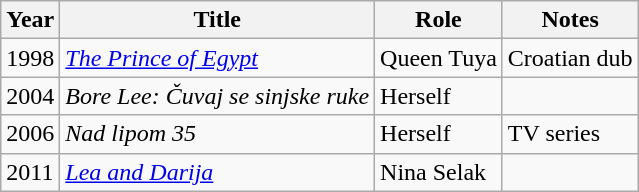<table class="wikitable sortable">
<tr>
<th>Year</th>
<th>Title</th>
<th>Role</th>
<th class="unsortable">Notes</th>
</tr>
<tr>
<td>1998</td>
<td><em><a href='#'>The Prince of Egypt</a></em></td>
<td>Queen Tuya</td>
<td>Croatian dub</td>
</tr>
<tr>
<td>2004</td>
<td><em>Bore Lee: Čuvaj se sinjske ruke</em></td>
<td>Herself</td>
<td></td>
</tr>
<tr>
<td>2006</td>
<td><em>Nad lipom 35</em></td>
<td>Herself</td>
<td>TV series</td>
</tr>
<tr>
<td>2011</td>
<td><em><a href='#'>Lea and Darija</a></em></td>
<td>Nina Selak</td>
<td></td>
</tr>
</table>
